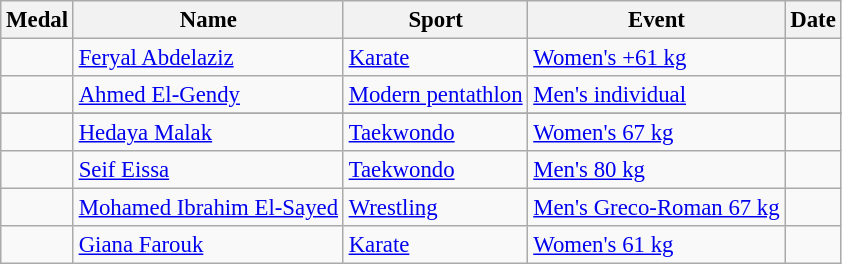<table class="wikitable sortable" style="font-size: 95%;">
<tr>
<th>Medal</th>
<th>Name</th>
<th>Sport</th>
<th>Event</th>
<th>Date</th>
</tr>
<tr>
<td></td>
<td><a href='#'>Feryal Abdelaziz</a></td>
<td><a href='#'>Karate</a></td>
<td><a href='#'>Women's +61 kg</a></td>
<td></td>
</tr>
<tr>
<td></td>
<td><a href='#'>Ahmed El-Gendy</a></td>
<td><a href='#'>Modern pentathlon</a></td>
<td><a href='#'>Men's individual</a></td>
<td></td>
</tr>
<tr>
</tr>
<tr>
<td></td>
<td><a href='#'>Hedaya Malak</a></td>
<td><a href='#'>Taekwondo</a></td>
<td><a href='#'>Women's 67 kg</a></td>
<td></td>
</tr>
<tr>
<td></td>
<td><a href='#'>Seif Eissa</a></td>
<td><a href='#'>Taekwondo</a></td>
<td><a href='#'>Men's 80 kg</a></td>
<td></td>
</tr>
<tr>
<td></td>
<td><a href='#'>Mohamed Ibrahim El-Sayed</a></td>
<td><a href='#'>Wrestling</a></td>
<td><a href='#'>Men's Greco-Roman 67 kg</a></td>
<td></td>
</tr>
<tr>
<td></td>
<td><a href='#'>Giana Farouk</a></td>
<td><a href='#'>Karate</a></td>
<td><a href='#'>Women's 61 kg</a></td>
<td></td>
</tr>
</table>
